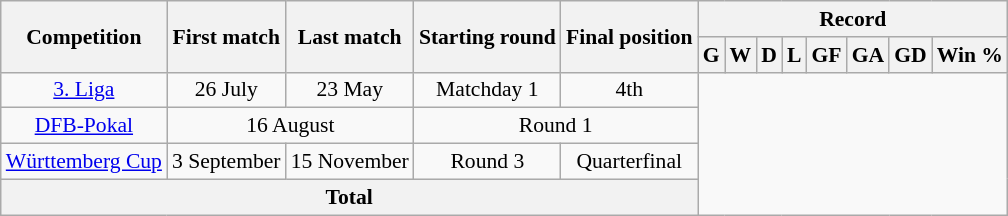<table class="wikitable" style="font-size:90%; text-align: center">
<tr>
<th rowspan="2">Competition</th>
<th rowspan="2">First match</th>
<th rowspan="2">Last match</th>
<th rowspan="2">Starting round</th>
<th rowspan="2">Final position</th>
<th colspan="8">Record</th>
</tr>
<tr>
<th>G</th>
<th>W</th>
<th>D</th>
<th>L</th>
<th>GF</th>
<th>GA</th>
<th>GD</th>
<th>Win %</th>
</tr>
<tr>
<td><a href='#'>3. Liga</a></td>
<td>26 July</td>
<td>23 May</td>
<td>Matchday 1</td>
<td>4th<br></td>
</tr>
<tr>
<td><a href='#'>DFB-Pokal</a></td>
<td colspan="2">16 August</td>
<td colspan="2">Round 1<br></td>
</tr>
<tr>
<td><a href='#'>Württemberg Cup</a></td>
<td>3 September</td>
<td>15 November</td>
<td>Round 3</td>
<td>Quarterfinal<br></td>
</tr>
<tr>
<th colspan="5">Total<br></th>
</tr>
</table>
